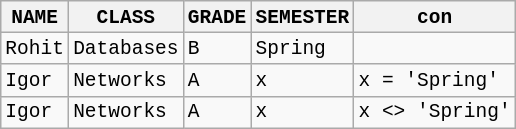<table class="wikitable" style="margin-left: auto; margin-right: auto; border: none; font-family:monospace;">
<tr>
<th>NAME</th>
<th>CLASS</th>
<th>GRADE</th>
<th>SEMESTER</th>
<th>con</th>
</tr>
<tr>
<td>Rohit</td>
<td>Databases</td>
<td>B</td>
<td>Spring</td>
<td></td>
</tr>
<tr>
<td>Igor</td>
<td>Networks</td>
<td>A</td>
<td>x</td>
<td>x = 'Spring'</td>
</tr>
<tr>
<td>Igor</td>
<td>Networks</td>
<td>A</td>
<td>x</td>
<td>x <> 'Spring'</td>
</tr>
<tr>
</tr>
</table>
